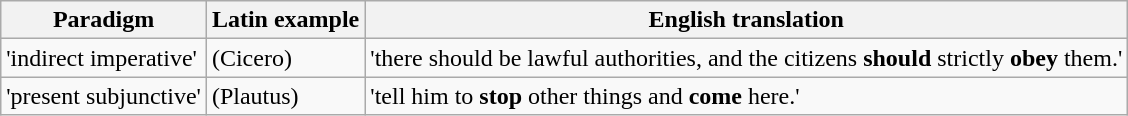<table class="wikitable">
<tr>
<th>Paradigm</th>
<th>Latin example</th>
<th>English translation</th>
</tr>
<tr>
<td>'indirect imperative'</td>
<td> (Cicero)</td>
<td>'there should be lawful authorities, and the citizens <strong>should</strong> strictly <strong>obey</strong> them.'</td>
</tr>
<tr>
<td>'present subjunctive'</td>
<td> (Plautus)</td>
<td>'tell him to <strong>stop</strong> other things and <strong>come</strong> here.'</td>
</tr>
</table>
